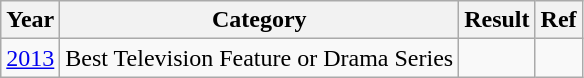<table class="wikitable" style="table-layout: fixed; margin-right:0">
<tr>
<th scope="col">Year</th>
<th scope="col">Category</th>
<th scope="col">Result</th>
<th scope="col">Ref</th>
</tr>
<tr>
<td><a href='#'>2013</a></td>
<td>Best Television Feature or Drama Series</td>
<td></td>
<td></td>
</tr>
</table>
